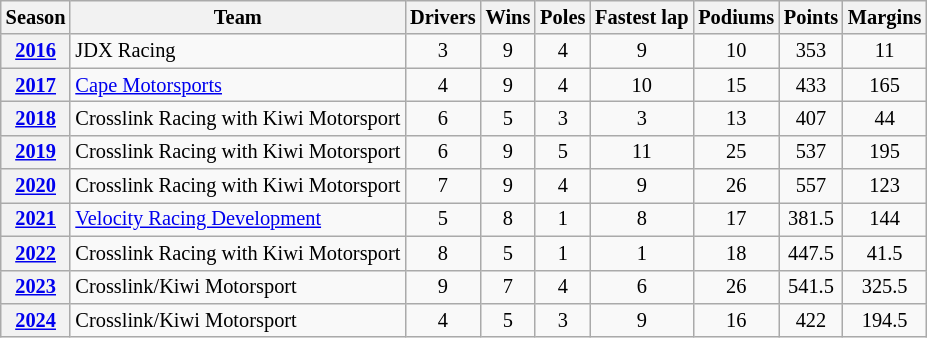<table class="wikitable" style="font-size:85%; text-align:center">
<tr>
<th>Season</th>
<th>Team</th>
<th>Drivers</th>
<th>Wins</th>
<th>Poles</th>
<th>Fastest lap</th>
<th>Podiums</th>
<th>Points</th>
<th>Margins</th>
</tr>
<tr>
<th><a href='#'>2016</a></th>
<td align=left> JDX Racing</td>
<td>3</td>
<td>9</td>
<td>4</td>
<td>9</td>
<td>10</td>
<td>353</td>
<td>11</td>
</tr>
<tr>
<th><a href='#'>2017</a></th>
<td align=left> <a href='#'>Cape Motorsports</a></td>
<td>4</td>
<td>9</td>
<td>4</td>
<td>10</td>
<td>15</td>
<td>433</td>
<td>165</td>
</tr>
<tr>
<th><a href='#'>2018</a></th>
<td align=left> Crosslink Racing with Kiwi Motorsport</td>
<td>6</td>
<td>5</td>
<td>3</td>
<td>3</td>
<td>13</td>
<td>407</td>
<td>44</td>
</tr>
<tr>
<th><a href='#'>2019</a></th>
<td align=left> Crosslink Racing with Kiwi Motorsport</td>
<td>6</td>
<td>9</td>
<td>5</td>
<td>11</td>
<td>25</td>
<td>537</td>
<td>195</td>
</tr>
<tr>
<th><a href='#'>2020</a></th>
<td align=left> Crosslink Racing with Kiwi Motorsport</td>
<td>7</td>
<td>9</td>
<td>4</td>
<td>9</td>
<td>26</td>
<td>557</td>
<td>123</td>
</tr>
<tr>
<th><a href='#'>2021</a></th>
<td align=left> <a href='#'>Velocity Racing Development</a></td>
<td>5</td>
<td>8</td>
<td>1</td>
<td>8</td>
<td>17</td>
<td>381.5</td>
<td>144</td>
</tr>
<tr>
<th><a href='#'>2022</a></th>
<td align=left> Crosslink Racing with Kiwi Motorsport</td>
<td>8</td>
<td>5</td>
<td>1</td>
<td>1</td>
<td>18</td>
<td>447.5</td>
<td>41.5</td>
</tr>
<tr>
<th><a href='#'>2023</a></th>
<td align=left> Crosslink/Kiwi Motorsport</td>
<td>9</td>
<td>7</td>
<td>4</td>
<td>6</td>
<td>26</td>
<td>541.5</td>
<td>325.5</td>
</tr>
<tr>
<th><a href='#'>2024</a></th>
<td align=left> Crosslink/Kiwi Motorsport</td>
<td>4</td>
<td>5</td>
<td>3</td>
<td>9</td>
<td>16</td>
<td>422</td>
<td>194.5</td>
</tr>
</table>
